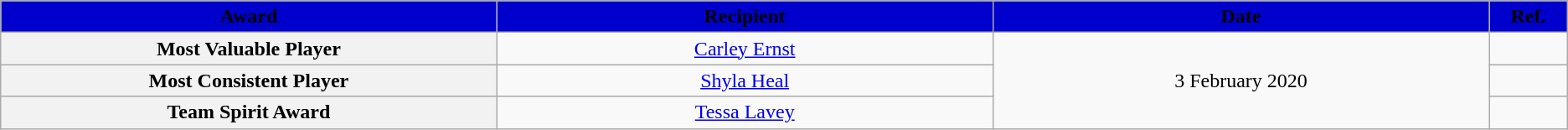<table class="wikitable sortable sortable" style="text-align: center">
<tr>
<th style="background: #0000CD" width="10%"><span>Award</span></th>
<th style="background: #0000CD" width="10%"><span>Recipient</span></th>
<th style="background: #0000CD" width="10%"><span>Date</span></th>
<th style="background: #0000CD" width="1%" class="unsortable"><span>Ref.</span></th>
</tr>
<tr>
<th rowspan=1>Most Valuable Player</th>
<td><a href='#'>Carley Ernst</a></td>
<td rowspan=3>3 February 2020</td>
<td></td>
</tr>
<tr>
<th rowspan=1>Most Consistent Player</th>
<td><a href='#'>Shyla Heal</a></td>
<td></td>
</tr>
<tr>
<th rowspan=1>Team Spirit Award</th>
<td><a href='#'>Tessa Lavey</a></td>
<td></td>
</tr>
</table>
